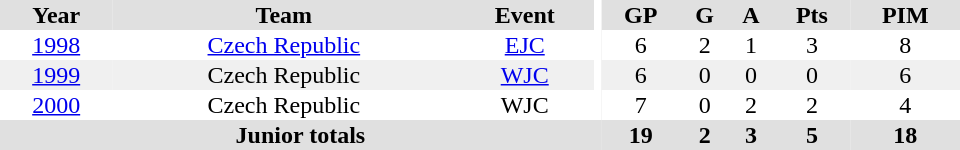<table border="0" cellpadding="1" cellspacing="0" ID="Table3" style="text-align:center; width:40em">
<tr bgcolor="#e0e0e0">
<th>Year</th>
<th>Team</th>
<th>Event</th>
<th rowspan="102" bgcolor="#ffffff"></th>
<th>GP</th>
<th>G</th>
<th>A</th>
<th>Pts</th>
<th>PIM</th>
</tr>
<tr>
<td><a href='#'>1998</a></td>
<td><a href='#'>Czech Republic</a></td>
<td><a href='#'>EJC</a></td>
<td>6</td>
<td>2</td>
<td>1</td>
<td>3</td>
<td>8</td>
</tr>
<tr bgcolor="#f0f0f0">
<td><a href='#'>1999</a></td>
<td>Czech Republic</td>
<td><a href='#'>WJC</a></td>
<td>6</td>
<td>0</td>
<td>0</td>
<td>0</td>
<td>6</td>
</tr>
<tr>
<td><a href='#'>2000</a></td>
<td>Czech Republic</td>
<td>WJC</td>
<td>7</td>
<td>0</td>
<td>2</td>
<td>2</td>
<td>4</td>
</tr>
<tr bgcolor="#e0e0e0">
<th colspan="4">Junior totals</th>
<th>19</th>
<th>2</th>
<th>3</th>
<th>5</th>
<th>18</th>
</tr>
</table>
